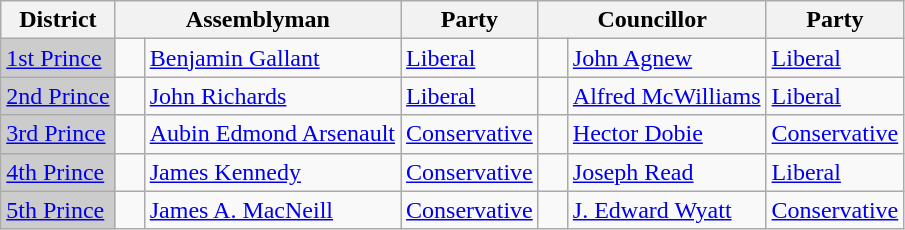<table class="wikitable">
<tr>
<th>District</th>
<th colspan="2">Assemblyman</th>
<th>Party</th>
<th colspan="2">Councillor</th>
<th>Party</th>
</tr>
<tr>
<td bgcolor="CCCCCC"><a href='#'>1st Prince</a></td>
<td>   </td>
<td><a href='#'>Benjamin Gallant</a></td>
<td><a href='#'>Liberal</a></td>
<td>   </td>
<td><a href='#'>John Agnew</a></td>
<td><a href='#'>Liberal</a></td>
</tr>
<tr>
<td bgcolor="CCCCCC"><a href='#'>2nd Prince</a></td>
<td>   </td>
<td><a href='#'>John Richards</a></td>
<td><a href='#'>Liberal</a></td>
<td>   </td>
<td><a href='#'>Alfred McWilliams</a></td>
<td><a href='#'>Liberal</a></td>
</tr>
<tr>
<td bgcolor="CCCCCC"><a href='#'>3rd Prince</a></td>
<td>   </td>
<td><a href='#'>Aubin Edmond Arsenault</a></td>
<td><a href='#'>Conservative</a></td>
<td>   </td>
<td><a href='#'>Hector Dobie</a></td>
<td><a href='#'>Conservative</a></td>
</tr>
<tr>
<td bgcolor="CCCCCC"><a href='#'>4th Prince</a></td>
<td>   </td>
<td><a href='#'>James Kennedy</a></td>
<td><a href='#'>Conservative</a></td>
<td>    <br></td>
<td><a href='#'>Joseph Read</a></td>
<td><a href='#'>Liberal</a></td>
</tr>
<tr>
<td bgcolor="CCCCCC"><a href='#'>5th Prince</a></td>
<td>   </td>
<td><a href='#'>James A. MacNeill</a></td>
<td><a href='#'>Conservative</a></td>
<td>   </td>
<td><a href='#'>J. Edward Wyatt</a></td>
<td><a href='#'>Conservative</a></td>
</tr>
</table>
